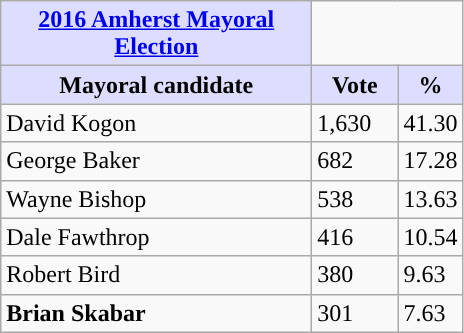<table class="wikitable">
<tr>
<th style="background:#ddf;"><a href='#'>2016 Amherst Mayoral Election</a></th>
</tr>
<tr>
<th style="background:#ddf; width:200px;">Mayoral candidate</th>
<th style="background:#ddf; width:50px;">Vote</th>
<th style="background:#ddf; width:30px;">%</th>
</tr>
<tr>
<td>David Kogon</td>
<td>1,630</td>
<td>41.30</td>
</tr>
<tr>
<td>George Baker</td>
<td>682</td>
<td>17.28</td>
</tr>
<tr>
<td>Wayne Bishop</td>
<td>538</td>
<td>13.63</td>
</tr>
<tr>
<td>Dale Fawthrop</td>
<td>416</td>
<td>10.54</td>
</tr>
<tr>
<td>Robert Bird</td>
<td>380</td>
<td>9.63</td>
</tr>
<tr>
<td><strong>Brian Skabar</strong></td>
<td>301</td>
<td>7.63</td>
</tr>
</table>
